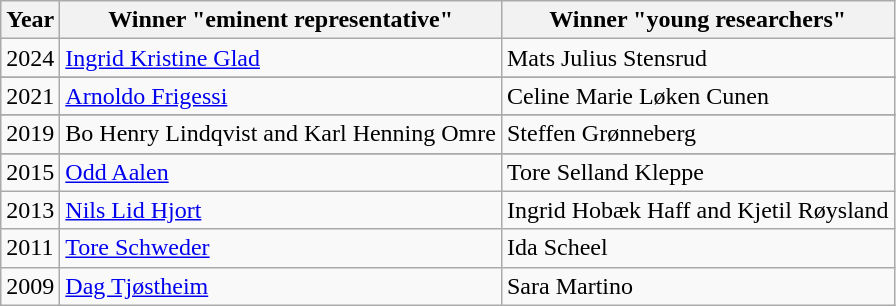<table class="wikitable">
<tr>
<th>Year</th>
<th>Winner "eminent representative"</th>
<th>Winner "young researchers"</th>
</tr>
<tr>
<td>2024</td>
<td><a href='#'>Ingrid Kristine Glad</a></td>
<td>Mats Julius Stensrud</td>
</tr>
<tr>
</tr>
<tr>
<td>2021</td>
<td><a href='#'>Arnoldo Frigessi</a></td>
<td>Celine Marie Løken Cunen</td>
</tr>
<tr>
</tr>
<tr>
<td>2019</td>
<td>Bo Henry Lindqvist and Karl Henning Omre</td>
<td>Steffen Grønneberg</td>
</tr>
<tr>
</tr>
<tr>
<td>2015</td>
<td><a href='#'>Odd Aalen</a></td>
<td>Tore Selland Kleppe</td>
</tr>
<tr>
<td>2013</td>
<td><a href='#'>Nils Lid Hjort</a></td>
<td>Ingrid Hobæk Haff and Kjetil Røysland</td>
</tr>
<tr>
<td>2011</td>
<td><a href='#'>Tore Schweder</a></td>
<td>Ida Scheel</td>
</tr>
<tr>
<td>2009</td>
<td><a href='#'>Dag Tjøstheim</a></td>
<td>Sara Martino</td>
</tr>
</table>
